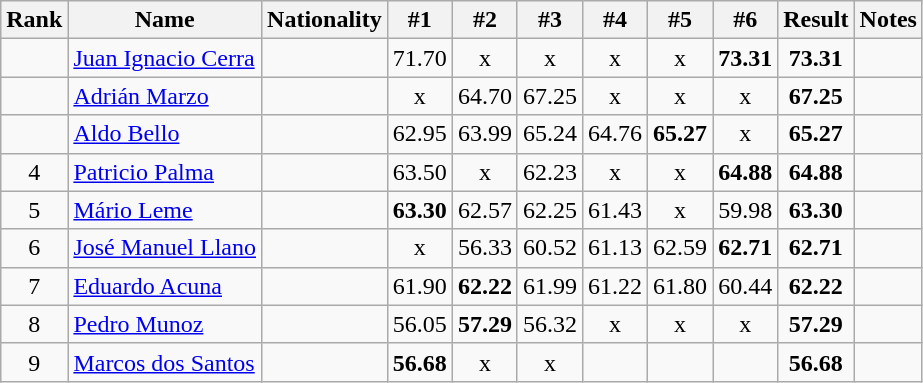<table class="wikitable sortable" style="text-align:center">
<tr>
<th>Rank</th>
<th>Name</th>
<th>Nationality</th>
<th>#1</th>
<th>#2</th>
<th>#3</th>
<th>#4</th>
<th>#5</th>
<th>#6</th>
<th>Result</th>
<th>Notes</th>
</tr>
<tr>
<td></td>
<td align=left><a href='#'>Juan Ignacio Cerra</a></td>
<td align=left></td>
<td>71.70</td>
<td>x</td>
<td>x</td>
<td>x</td>
<td>x</td>
<td><strong>73.31</strong></td>
<td><strong>73.31</strong></td>
<td></td>
</tr>
<tr>
<td></td>
<td align=left><a href='#'>Adrián Marzo</a></td>
<td align=left></td>
<td>x</td>
<td>64.70</td>
<td>67.25</td>
<td>x</td>
<td>x</td>
<td>x</td>
<td><strong>67.25</strong></td>
<td></td>
</tr>
<tr>
<td></td>
<td align=left><a href='#'>Aldo Bello</a></td>
<td align=left></td>
<td>62.95</td>
<td>63.99</td>
<td>65.24</td>
<td>64.76</td>
<td><strong>65.27</strong></td>
<td>x</td>
<td><strong>65.27</strong></td>
<td></td>
</tr>
<tr>
<td>4</td>
<td align=left><a href='#'>Patricio Palma</a></td>
<td align=left></td>
<td>63.50</td>
<td>x</td>
<td>62.23</td>
<td>x</td>
<td>x</td>
<td><strong>64.88</strong></td>
<td><strong>64.88</strong></td>
<td></td>
</tr>
<tr>
<td>5</td>
<td align=left><a href='#'>Mário Leme</a></td>
<td align=left></td>
<td><strong>63.30</strong></td>
<td>62.57</td>
<td>62.25</td>
<td>61.43</td>
<td>x</td>
<td>59.98</td>
<td><strong>63.30</strong></td>
<td></td>
</tr>
<tr>
<td>6</td>
<td align=left><a href='#'>José Manuel Llano</a></td>
<td align=left></td>
<td>x</td>
<td>56.33</td>
<td>60.52</td>
<td>61.13</td>
<td>62.59</td>
<td><strong>62.71</strong></td>
<td><strong>62.71</strong></td>
<td></td>
</tr>
<tr>
<td>7</td>
<td align=left><a href='#'>Eduardo Acuna</a></td>
<td align=left></td>
<td>61.90</td>
<td><strong>62.22</strong></td>
<td>61.99</td>
<td>61.22</td>
<td>61.80</td>
<td>60.44</td>
<td><strong>62.22</strong></td>
<td></td>
</tr>
<tr>
<td>8</td>
<td align=left><a href='#'>Pedro Munoz</a></td>
<td align=left></td>
<td>56.05</td>
<td><strong>57.29</strong></td>
<td>56.32</td>
<td>x</td>
<td>x</td>
<td>x</td>
<td><strong>57.29</strong></td>
<td></td>
</tr>
<tr>
<td>9</td>
<td align=left><a href='#'>Marcos dos Santos</a></td>
<td align=left></td>
<td><strong>56.68</strong></td>
<td>x</td>
<td>x</td>
<td></td>
<td></td>
<td></td>
<td><strong>56.68</strong></td>
<td></td>
</tr>
</table>
